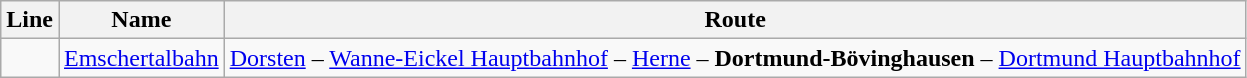<table class="wikitable">
<tr>
<th>Line</th>
<th>Name</th>
<th>Route</th>
</tr>
<tr>
<td></td>
<td><a href='#'>Emschertalbahn</a></td>
<td><a href='#'>Dorsten</a> – <a href='#'>Wanne-Eickel Hauptbahnhof</a> – <a href='#'>Herne</a> – <strong>Dortmund-Bövinghausen</strong> – <a href='#'>Dortmund Hauptbahnhof</a></td>
</tr>
</table>
